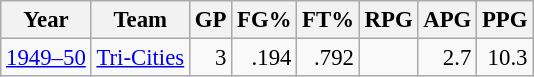<table class="wikitable sortable" style="font-size:95%; text-align:right;">
<tr>
<th>Year</th>
<th>Team</th>
<th>GP</th>
<th>FG%</th>
<th>FT%</th>
<th>RPG</th>
<th>APG</th>
<th>PPG</th>
</tr>
<tr>
<td style="text-align:left;"><a href='#'>1949–50</a></td>
<td style="text-align:left;"><a href='#'>Tri-Cities</a></td>
<td>3</td>
<td>.194</td>
<td>.792</td>
<td></td>
<td>2.7</td>
<td>10.3</td>
</tr>
</table>
